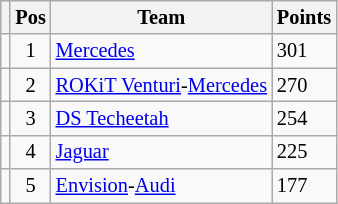<table class="wikitable" style="font-size: 85%;">
<tr>
<th></th>
<th>Pos</th>
<th>Team</th>
<th>Points</th>
</tr>
<tr>
<td align="left"></td>
<td align="center">1</td>
<td> <a href='#'>Mercedes</a></td>
<td align="left">301</td>
</tr>
<tr>
<td align="left"></td>
<td align="center">2</td>
<td> <a href='#'>ROKiT Venturi</a>-<a href='#'>Mercedes</a></td>
<td align="left">270</td>
</tr>
<tr>
<td align="left"></td>
<td align="center">3</td>
<td> <a href='#'>DS Techeetah</a></td>
<td align="left">254</td>
</tr>
<tr>
<td align="left"></td>
<td align="center">4</td>
<td> <a href='#'>Jaguar</a></td>
<td align="left">225</td>
</tr>
<tr>
<td align="left"></td>
<td align="center">5</td>
<td> <a href='#'>Envision</a>-<a href='#'>Audi</a></td>
<td align="left">177</td>
</tr>
</table>
